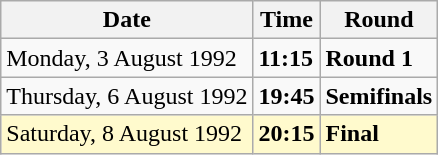<table class="wikitable">
<tr>
<th>Date</th>
<th>Time</th>
<th>Round</th>
</tr>
<tr>
<td>Monday, 3 August 1992</td>
<td><strong>11:15</strong></td>
<td><strong>Round 1</strong></td>
</tr>
<tr>
<td>Thursday, 6 August 1992</td>
<td><strong>19:45</strong></td>
<td><strong>Semifinals</strong></td>
</tr>
<tr style=background:lemonchiffon>
<td>Saturday, 8 August 1992</td>
<td><strong>20:15</strong></td>
<td><strong>Final</strong></td>
</tr>
</table>
